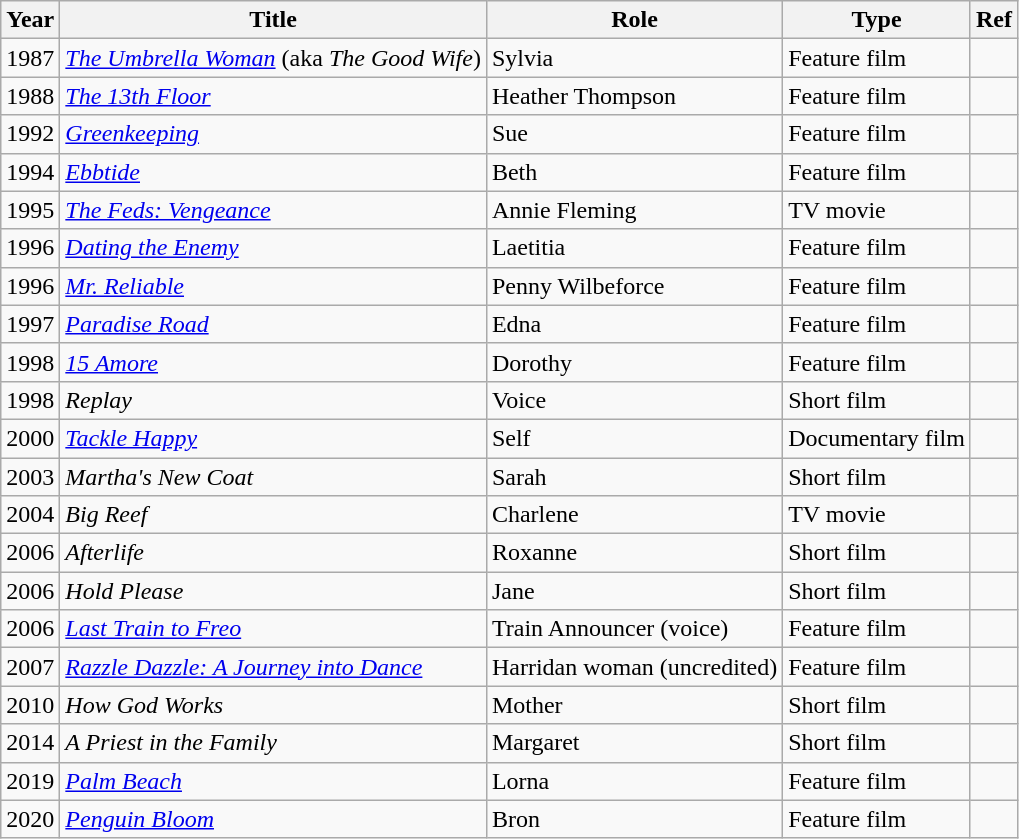<table class="wikitable sortable">
<tr>
<th>Year</th>
<th>Title</th>
<th>Role</th>
<th>Type</th>
<th>Ref</th>
</tr>
<tr>
<td>1987</td>
<td><em><a href='#'>The Umbrella Woman</a></em> (aka <em>The Good Wife</em>)</td>
<td>Sylvia</td>
<td>Feature film</td>
<td></td>
</tr>
<tr>
<td>1988</td>
<td><em><a href='#'>The 13th Floor</a></em></td>
<td>Heather Thompson</td>
<td>Feature film</td>
<td></td>
</tr>
<tr>
<td>1992</td>
<td><em><a href='#'>Greenkeeping</a></em></td>
<td>Sue</td>
<td>Feature film</td>
<td></td>
</tr>
<tr>
<td>1994</td>
<td><em><a href='#'>Ebbtide</a></em></td>
<td>Beth</td>
<td>Feature film</td>
<td></td>
</tr>
<tr>
<td>1995</td>
<td><em><a href='#'>The Feds: Vengeance</a></em></td>
<td>Annie Fleming</td>
<td>TV movie</td>
<td></td>
</tr>
<tr>
<td>1996</td>
<td><em><a href='#'>Dating the Enemy</a></em></td>
<td>Laetitia</td>
<td>Feature film</td>
<td></td>
</tr>
<tr>
<td>1996</td>
<td><em><a href='#'>Mr. Reliable</a></em></td>
<td>Penny Wilbeforce</td>
<td>Feature film</td>
<td></td>
</tr>
<tr>
<td>1997</td>
<td><em><a href='#'>Paradise Road</a></em></td>
<td>Edna</td>
<td>Feature film</td>
<td></td>
</tr>
<tr>
<td>1998</td>
<td><em><a href='#'>15 Amore</a></em></td>
<td>Dorothy</td>
<td>Feature film</td>
<td></td>
</tr>
<tr>
<td>1998</td>
<td><em>Replay</em></td>
<td>Voice</td>
<td>Short film</td>
<td></td>
</tr>
<tr>
<td>2000</td>
<td><em><a href='#'>Tackle Happy</a></em></td>
<td>Self</td>
<td>Documentary film</td>
<td></td>
</tr>
<tr>
<td>2003</td>
<td><em>Martha's New Coat</em></td>
<td>Sarah</td>
<td>Short film</td>
<td></td>
</tr>
<tr>
<td>2004</td>
<td><em>Big Reef</em></td>
<td>Charlene</td>
<td>TV movie</td>
<td></td>
</tr>
<tr>
<td>2006</td>
<td><em>Afterlife</em></td>
<td>Roxanne</td>
<td>Short film</td>
<td></td>
</tr>
<tr>
<td>2006</td>
<td><em>Hold Please</em></td>
<td>Jane</td>
<td>Short film</td>
<td></td>
</tr>
<tr>
<td>2006</td>
<td><em><a href='#'>Last Train to Freo</a></em></td>
<td>Train Announcer (voice)</td>
<td>Feature film</td>
<td></td>
</tr>
<tr>
<td>2007</td>
<td><em><a href='#'>Razzle Dazzle: A Journey into Dance</a></em></td>
<td>Harridan woman (uncredited)</td>
<td>Feature film</td>
<td></td>
</tr>
<tr>
<td>2010</td>
<td><em>How God Works</em></td>
<td>Mother</td>
<td>Short film</td>
<td></td>
</tr>
<tr>
<td>2014</td>
<td><em>A Priest in the Family</em></td>
<td>Margaret</td>
<td>Short film</td>
<td></td>
</tr>
<tr>
<td>2019</td>
<td><em><a href='#'>Palm Beach</a></em></td>
<td>Lorna</td>
<td>Feature film</td>
<td></td>
</tr>
<tr>
<td>2020</td>
<td><em><a href='#'>Penguin Bloom</a></em></td>
<td>Bron</td>
<td>Feature film</td>
<td></td>
</tr>
</table>
